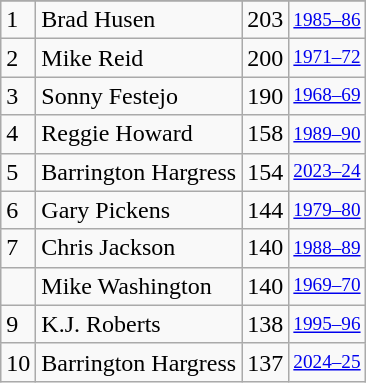<table class="wikitable">
<tr>
</tr>
<tr>
<td>1</td>
<td>Brad Husen</td>
<td>203</td>
<td style="font-size:80%;"><a href='#'>1985–86</a></td>
</tr>
<tr>
<td>2</td>
<td>Mike Reid</td>
<td>200</td>
<td style="font-size:80%;"><a href='#'>1971–72</a></td>
</tr>
<tr>
<td>3</td>
<td>Sonny Festejo</td>
<td>190</td>
<td style="font-size:80%;"><a href='#'>1968–69</a></td>
</tr>
<tr>
<td>4</td>
<td>Reggie Howard</td>
<td>158</td>
<td style="font-size:80%;"><a href='#'>1989–90</a></td>
</tr>
<tr>
<td>5</td>
<td>Barrington Hargress</td>
<td>154</td>
<td style="font-size:80%;"><a href='#'>2023–24</a></td>
</tr>
<tr>
<td>6</td>
<td>Gary Pickens</td>
<td>144</td>
<td style="font-size:80%;"><a href='#'>1979–80</a></td>
</tr>
<tr>
<td>7</td>
<td>Chris Jackson</td>
<td>140</td>
<td style="font-size:80%;"><a href='#'>1988–89</a></td>
</tr>
<tr>
<td></td>
<td>Mike Washington</td>
<td>140</td>
<td style="font-size:80%;"><a href='#'>1969–70</a></td>
</tr>
<tr>
<td>9</td>
<td>K.J. Roberts</td>
<td>138</td>
<td style="font-size:80%;"><a href='#'>1995–96</a></td>
</tr>
<tr>
<td>10</td>
<td>Barrington Hargress</td>
<td>137</td>
<td style="font-size:80%;"><a href='#'>2024–25</a></td>
</tr>
</table>
